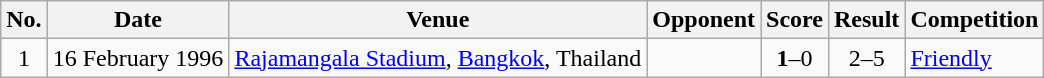<table class="wikitable sortable">
<tr>
<th scope=col>No.</th>
<th scope=col>Date</th>
<th scope=col>Venue</th>
<th scope=col>Opponent</th>
<th scope=col>Score</th>
<th scope=col>Result</th>
<th scope=col>Competition</th>
</tr>
<tr>
<td align=center>1</td>
<td>16 February 1996</td>
<td><a href='#'>Rajamangala Stadium</a>, <a href='#'>Bangkok</a>, Thailand</td>
<td></td>
<td align=center><strong>1</strong>–0</td>
<td align=center>2–5</td>
<td><a href='#'>Friendly</a></td>
</tr>
</table>
